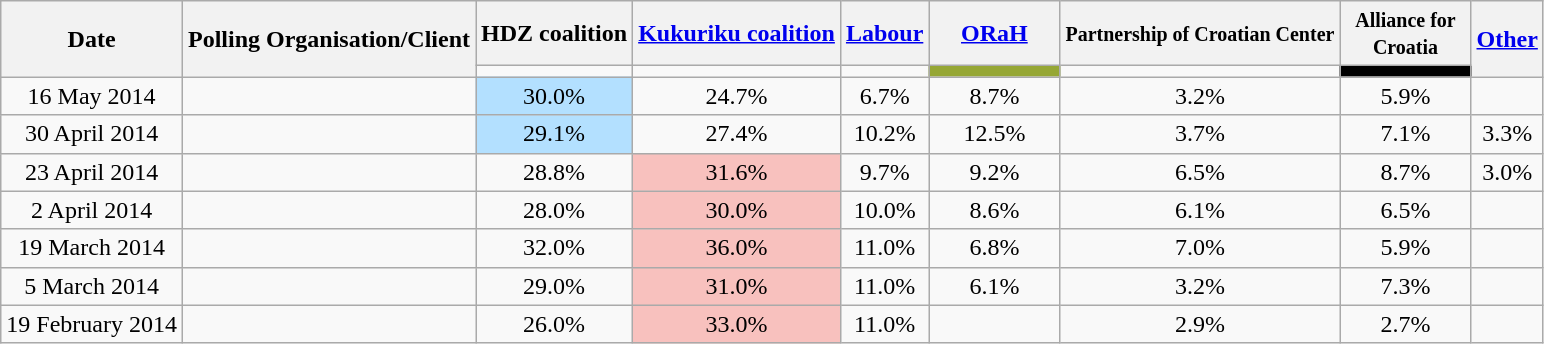<table class=wikitable style=text-align:center>
<tr>
<th rowspan=2>Date</th>
<th rowspan=2>Polling Organisation/Client</th>
<th>HDZ coalition</th>
<th><a href='#'>Kukuriku coalition</a></th>
<th><a href='#'><span>Labour</span></a></th>
<th><a href='#'><span>ORaH</span></a></th>
<th><small>Partnership of Croatian Center</small></th>
<th><small>Alliance for Croatia</small></th>
<th rowspan=2><a href='#'>Other</a></th>
</tr>
<tr>
<td bgcolor=></td>
<td bgcolor=></td>
<td bgcolor=></td>
<td bgcolor=#96a735 width=80px></td>
<td bgcolor=></td>
<td bgcolor=black width=80px></td>
</tr>
<tr>
<td>16 May 2014</td>
<td></td>
<td bgcolor=#B3E0FF>30.0%</td>
<td>24.7%</td>
<td>6.7%</td>
<td>8.7%</td>
<td>3.2%</td>
<td>5.9%</td>
<td></td>
</tr>
<tr>
<td>30 April 2014</td>
<td></td>
<td bgcolor=#B3E0FF>29.1%</td>
<td>27.4%</td>
<td>10.2%</td>
<td>12.5%</td>
<td>3.7%</td>
<td>7.1%</td>
<td>3.3%</td>
</tr>
<tr>
<td>23 April 2014</td>
<td></td>
<td>28.8%</td>
<td bgcolor=#F8C1BE>31.6%</td>
<td>9.7%</td>
<td>9.2%</td>
<td>6.5%</td>
<td>8.7%</td>
<td>3.0%</td>
</tr>
<tr>
<td>2 April 2014</td>
<td></td>
<td>28.0%</td>
<td bgcolor=#F8C1BE>30.0%</td>
<td>10.0%</td>
<td>8.6%</td>
<td>6.1%</td>
<td>6.5%</td>
<td></td>
</tr>
<tr>
<td>19 March 2014</td>
<td></td>
<td>32.0%</td>
<td bgcolor=#F8C1BE>36.0%</td>
<td>11.0%</td>
<td>6.8%</td>
<td>7.0%</td>
<td>5.9%</td>
<td></td>
</tr>
<tr>
<td>5 March 2014</td>
<td></td>
<td>29.0%</td>
<td bgcolor=#F8C1BE>31.0%</td>
<td>11.0%</td>
<td>6.1%</td>
<td>3.2%</td>
<td>7.3%</td>
<td></td>
</tr>
<tr>
<td>19 February 2014</td>
<td></td>
<td>26.0%</td>
<td bgcolor=#F8C1BE>33.0%</td>
<td>11.0%</td>
<td></td>
<td>2.9%</td>
<td>2.7%</td>
<td></td>
</tr>
</table>
